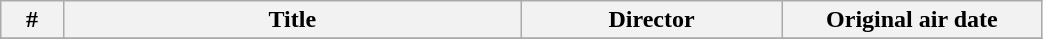<table class="wikitable plainrowheaders" width="55%">
<tr>
<th width="6%">#</th>
<th>Title</th>
<th width="25%">Director</th>
<th width="25%">Original air date</th>
</tr>
<tr>
</tr>
</table>
